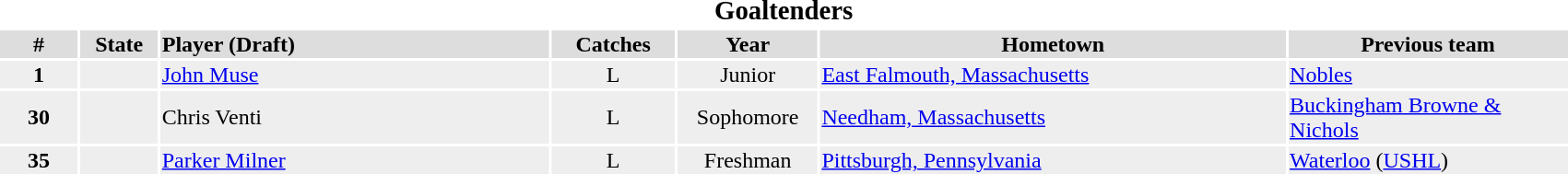<table width=90%>
<tr>
<th colspan=7  style="text-align:center"><big>Goaltenders</big></th>
</tr>
<tr bgcolor="#dddddd">
<th width=5%>#</th>
<th width=5%>State</th>
<td align=left!!width=15%><strong>Player (Draft)</strong></td>
<th width=8%>Catches</th>
<th width=9%>Year</th>
<th width=30%>Hometown</th>
<th width=18%>Previous team</th>
</tr>
<tr bgcolor="#eeeeee">
<td align=center><strong>1</strong></td>
<td align=center></td>
<td><a href='#'>John Muse</a></td>
<td align=center>L</td>
<td align=center>Junior</td>
<td><a href='#'>East Falmouth, Massachusetts</a></td>
<td><a href='#'>Nobles</a></td>
</tr>
<tr bgcolor="#eeeeee">
<td align=center><strong>30</strong></td>
<td align=center></td>
<td>Chris Venti</td>
<td align=center>L</td>
<td align=center>Sophomore</td>
<td><a href='#'>Needham, Massachusetts</a></td>
<td><a href='#'>Buckingham Browne & Nichols</a></td>
</tr>
<tr bgcolor="#eeeeee">
<td align=center><strong>35</strong></td>
<td align=center></td>
<td><a href='#'>Parker Milner</a></td>
<td align=center>L</td>
<td align=center>Freshman</td>
<td><a href='#'>Pittsburgh, Pennsylvania</a></td>
<td><a href='#'>Waterloo</a> (<a href='#'>USHL</a>)</td>
</tr>
</table>
